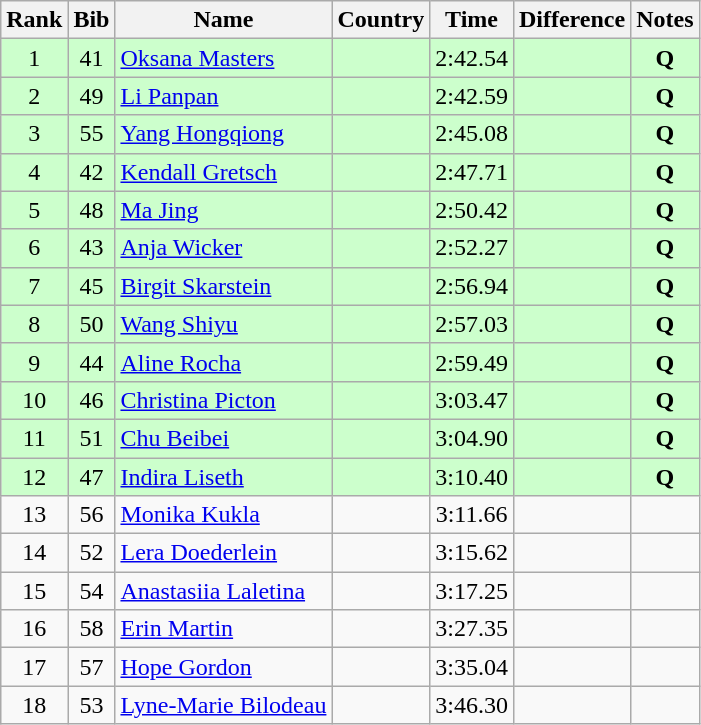<table class="wikitable sortable" style="text-align:center">
<tr>
<th>Rank</th>
<th>Bib</th>
<th>Name</th>
<th>Country</th>
<th>Time</th>
<th>Difference</th>
<th>Notes</th>
</tr>
<tr bgcolor=ccffcc>
<td>1</td>
<td>41</td>
<td align=left><a href='#'>Oksana Masters</a></td>
<td align=left></td>
<td>2:42.54</td>
<td></td>
<td><strong>Q</strong></td>
</tr>
<tr bgcolor=ccffcc>
<td>2</td>
<td>49</td>
<td align=left><a href='#'>Li Panpan</a></td>
<td align=left></td>
<td>2:42.59</td>
<td></td>
<td><strong>Q</strong></td>
</tr>
<tr bgcolor=ccffcc>
<td>3</td>
<td>55</td>
<td align=left><a href='#'>Yang Hongqiong</a></td>
<td align=left></td>
<td>2:45.08</td>
<td></td>
<td><strong>Q</strong></td>
</tr>
<tr bgcolor=ccffcc>
<td>4</td>
<td>42</td>
<td align=left><a href='#'>Kendall Gretsch</a></td>
<td align=left></td>
<td>2:47.71</td>
<td></td>
<td><strong>Q</strong></td>
</tr>
<tr bgcolor=ccffcc>
<td>5</td>
<td>48</td>
<td align=left><a href='#'>Ma Jing</a></td>
<td align=left></td>
<td>2:50.42</td>
<td></td>
<td><strong>Q</strong></td>
</tr>
<tr bgcolor=ccffcc>
<td>6</td>
<td>43</td>
<td align=left><a href='#'>Anja Wicker</a></td>
<td align=left></td>
<td>2:52.27</td>
<td></td>
<td><strong>Q</strong></td>
</tr>
<tr bgcolor=ccffcc>
<td>7</td>
<td>45</td>
<td align=left><a href='#'>Birgit Skarstein</a></td>
<td align=left></td>
<td>2:56.94</td>
<td></td>
<td><strong>Q</strong></td>
</tr>
<tr bgcolor=ccffcc>
<td>8</td>
<td>50</td>
<td align=left><a href='#'>Wang Shiyu</a></td>
<td align=left></td>
<td>2:57.03</td>
<td></td>
<td><strong>Q</strong></td>
</tr>
<tr bgcolor=ccffcc>
<td>9</td>
<td>44</td>
<td align=left><a href='#'>Aline Rocha</a></td>
<td align=left></td>
<td>2:59.49</td>
<td></td>
<td><strong>Q</strong></td>
</tr>
<tr bgcolor=ccffcc>
<td>10</td>
<td>46</td>
<td align=left><a href='#'>Christina Picton</a></td>
<td align=left></td>
<td>3:03.47</td>
<td></td>
<td><strong>Q</strong></td>
</tr>
<tr bgcolor=ccffcc>
<td>11</td>
<td>51</td>
<td align=left><a href='#'>Chu Beibei</a></td>
<td align=left></td>
<td>3:04.90</td>
<td></td>
<td><strong>Q</strong></td>
</tr>
<tr bgcolor=ccffcc>
<td>12</td>
<td>47</td>
<td align=left><a href='#'>Indira Liseth</a></td>
<td align=left></td>
<td>3:10.40</td>
<td></td>
<td><strong>Q</strong></td>
</tr>
<tr>
<td>13</td>
<td>56</td>
<td align=left><a href='#'>Monika Kukla</a></td>
<td align=left></td>
<td>3:11.66</td>
<td></td>
<td></td>
</tr>
<tr>
<td>14</td>
<td>52</td>
<td align=left><a href='#'>Lera Doederlein</a></td>
<td align=left></td>
<td>3:15.62</td>
<td></td>
<td></td>
</tr>
<tr>
<td>15</td>
<td>54</td>
<td align=left><a href='#'>Anastasiia Laletina</a></td>
<td align=left></td>
<td>3:17.25</td>
<td></td>
<td></td>
</tr>
<tr>
<td>16</td>
<td>58</td>
<td align=left><a href='#'>Erin Martin</a></td>
<td align=left></td>
<td>3:27.35</td>
<td></td>
<td></td>
</tr>
<tr>
<td>17</td>
<td>57</td>
<td align=left><a href='#'>Hope Gordon</a></td>
<td align=left></td>
<td>3:35.04</td>
<td></td>
<td></td>
</tr>
<tr>
<td>18</td>
<td>53</td>
<td align=left><a href='#'>Lyne-Marie Bilodeau</a></td>
<td align=left></td>
<td>3:46.30</td>
<td></td>
<td></td>
</tr>
</table>
